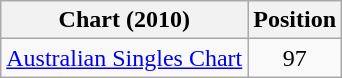<table class="wikitable sortable">
<tr>
<th scope="col">Chart (2010)</th>
<th scope="col">Position</th>
</tr>
<tr>
<td><a href='#'>Australian Singles Chart</a></td>
<td style="text-align:center;">97</td>
</tr>
</table>
